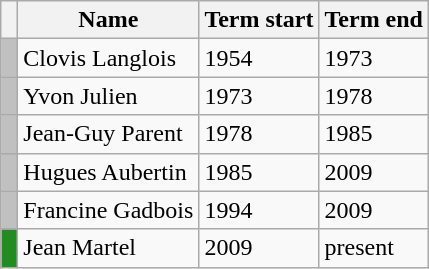<table class="wikitable sortable">
<tr>
<th></th>
<th>Name</th>
<th>Term start</th>
<th>Term end</th>
</tr>
<tr>
<td style="background:silver; width:4px;"> </td>
<td>Clovis Langlois</td>
<td>1954</td>
<td>1973</td>
</tr>
<tr>
<td style="background:silver; width:4px;"> </td>
<td>Yvon Julien</td>
<td>1973</td>
<td>1978</td>
</tr>
<tr>
<td style="background:silver; width:4px;"> </td>
<td>Jean-Guy Parent</td>
<td>1978</td>
<td>1985</td>
</tr>
<tr>
<td style="background:silver; width:4px;"> </td>
<td>Hugues Aubertin</td>
<td>1985</td>
<td>2009</td>
</tr>
<tr>
<td style="background:silver; width:4px;"> </td>
<td>Francine Gadbois</td>
<td>1994</td>
<td>2009</td>
</tr>
<tr>
<td style="background:#228b22; width:4px;"> </td>
<td>Jean Martel</td>
<td>2009</td>
<td>present</td>
</tr>
</table>
